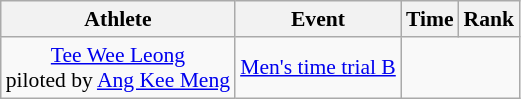<table class=wikitable style="font-size:90%">
<tr>
<th>Athlete</th>
<th>Event</th>
<th>Time</th>
<th>Rank</th>
</tr>
<tr align=center>
<td><a href='#'>Tee Wee Leong</a><br> piloted by <a href='#'>Ang Kee Meng</a></td>
<td><a href='#'>Men's time trial B</a></td>
<td colspan="2"></td>
</tr>
</table>
